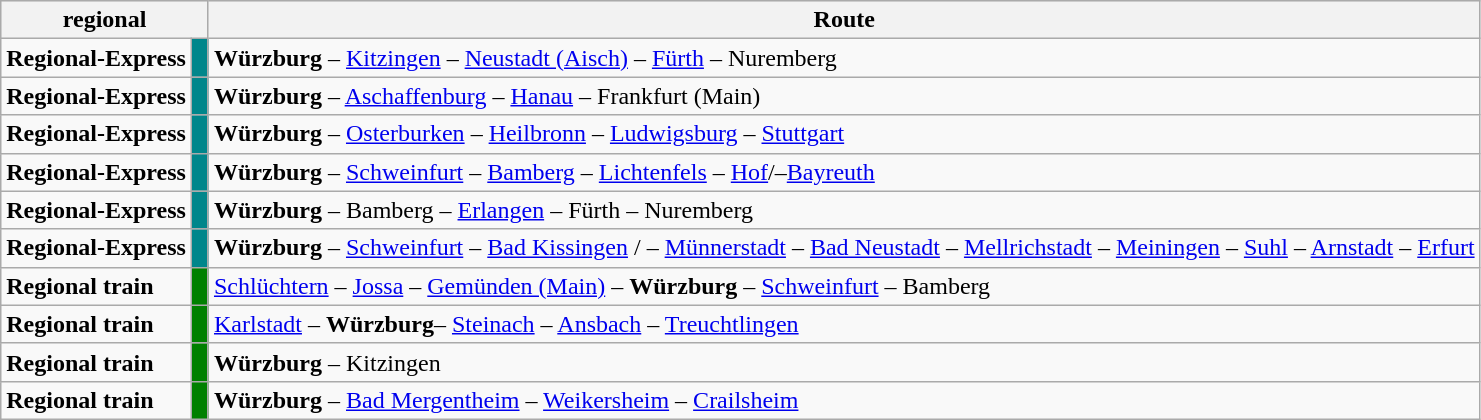<table class="wikitable">
<tr style="background:#e3e3e3;">
<th colspan="2">regional</th>
<th>Route</th>
</tr>
<tr>
<td><strong>Regional-Express</strong></td>
<td style="background-color:#00868B;"> </td>
<td><strong>Würzburg</strong> – <a href='#'>Kitzingen</a> – <a href='#'>Neustadt (Aisch)</a> – <a href='#'>Fürth</a> – Nuremberg</td>
</tr>
<tr>
<td><strong>Regional-Express</strong></td>
<td style="background-color:#00868B;"> </td>
<td><strong>Würzburg</strong> – <a href='#'>Aschaffenburg</a> – <a href='#'>Hanau</a> – Frankfurt (Main)</td>
</tr>
<tr>
<td><strong>Regional-Express</strong></td>
<td style="background-color:#00868B;"> </td>
<td><strong>Würzburg</strong> – <a href='#'>Osterburken</a> – <a href='#'>Heilbronn</a> – <a href='#'>Ludwigsburg</a> – <a href='#'>Stuttgart</a></td>
</tr>
<tr>
<td><strong>Regional-Express</strong></td>
<td style="background-color:#00868B;"> </td>
<td><strong>Würzburg</strong> – <a href='#'>Schweinfurt</a> – <a href='#'>Bamberg</a> – <a href='#'>Lichtenfels</a> – <a href='#'>Hof</a>/–<a href='#'>Bayreuth</a></td>
</tr>
<tr>
<td><strong>Regional-Express</strong></td>
<td style="background-color:#00868B;"> </td>
<td><strong>Würzburg</strong> – Bamberg – <a href='#'>Erlangen</a> – Fürth – Nuremberg</td>
</tr>
<tr>
<td><strong>Regional-Express</strong></td>
<td style="background-color:#00868B;"> </td>
<td><strong>Würzburg</strong> – <a href='#'>Schweinfurt</a> – <a href='#'>Bad Kissingen</a> / – <a href='#'>Münnerstadt</a> – <a href='#'>Bad Neustadt</a> – <a href='#'>Mellrichstadt</a> – <a href='#'>Meiningen</a> – <a href='#'>Suhl</a> – <a href='#'>Arnstadt</a> – <a href='#'>Erfurt</a></td>
</tr>
<tr>
<td><strong>Regional train</strong></td>
<td style="background-color:#008000;"> </td>
<td><a href='#'>Schlüchtern</a> – <a href='#'>Jossa</a> – <a href='#'>Gemünden (Main)</a> – <strong>Würzburg</strong> – <a href='#'>Schweinfurt</a> – Bamberg</td>
</tr>
<tr>
<td><strong>Regional train</strong></td>
<td style="background-color:#008000;"> </td>
<td><a href='#'>Karlstadt</a> – <strong>Würzburg</strong>– <a href='#'>Steinach</a> – <a href='#'>Ansbach</a> – <a href='#'>Treuchtlingen</a></td>
</tr>
<tr>
<td><strong>Regional train</strong></td>
<td style="background-color:#008000;"> </td>
<td><strong>Würzburg</strong> – Kitzingen</td>
</tr>
<tr>
<td><strong>Regional train</strong></td>
<td style="background-color:#008000;"> </td>
<td><strong>Würzburg</strong> – <a href='#'>Bad Mergentheim</a> – <a href='#'>Weikersheim</a> – <a href='#'>Crailsheim</a></td>
</tr>
</table>
